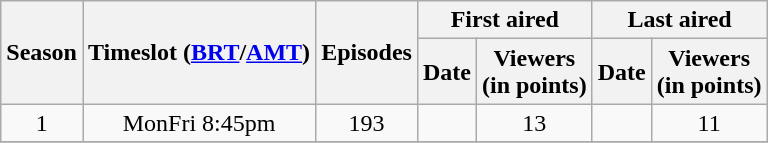<table class="wikitable" style="text-align: center">
<tr>
<th scope="col" rowspan="2">Season</th>
<th scope="col" rowspan="2">Timeslot (<a href='#'>BRT</a>/<a href='#'>AMT</a>)</th>
<th scope="col" rowspan="2" colspan="1">Episodes</th>
<th scope="col" colspan="2">First aired</th>
<th scope="col" colspan="2">Last aired</th>
</tr>
<tr>
<th scope="col">Date</th>
<th scope="col">Viewers<br>(in points)</th>
<th scope="col">Date</th>
<th scope="col">Viewers<br>(in points)</th>
</tr>
<tr>
<td>1</td>
<td>MonFri 8:45pm</td>
<td>193</td>
<td></td>
<td>13</td>
<td></td>
<td>11</td>
</tr>
<tr>
</tr>
</table>
